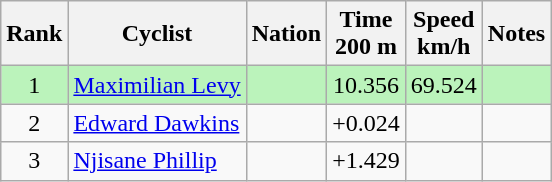<table class="wikitable sortable" style="text-align:center;">
<tr>
<th>Rank</th>
<th>Cyclist</th>
<th>Nation</th>
<th>Time<br>200 m</th>
<th>Speed<br>km/h</th>
<th>Notes</th>
</tr>
<tr bgcolor=bbf3bb>
<td>1</td>
<td align=left><a href='#'>Maximilian Levy</a></td>
<td align=left></td>
<td>10.356</td>
<td>69.524</td>
<td></td>
</tr>
<tr>
<td>2</td>
<td align=left><a href='#'>Edward Dawkins</a></td>
<td align=left></td>
<td data-sort-value=10.380>+0.024</td>
<td></td>
<td></td>
</tr>
<tr>
<td>3</td>
<td align=left><a href='#'>Njisane Phillip</a></td>
<td align=left></td>
<td data-sort-value=11.785>+1.429</td>
<td></td>
<td></td>
</tr>
</table>
